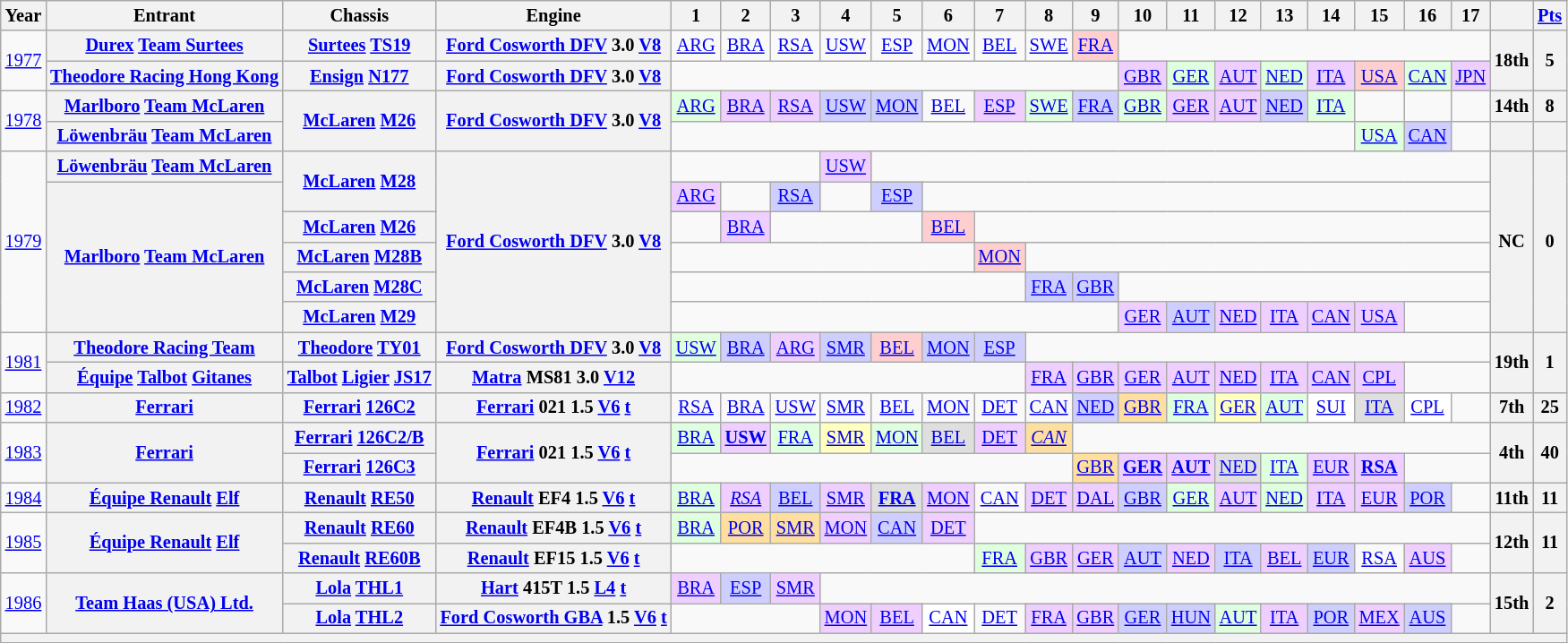<table class="wikitable" style="text-align:center; font-size:85%">
<tr>
<th>Year</th>
<th>Entrant</th>
<th>Chassis</th>
<th>Engine</th>
<th>1</th>
<th>2</th>
<th>3</th>
<th>4</th>
<th>5</th>
<th>6</th>
<th>7</th>
<th>8</th>
<th>9</th>
<th>10</th>
<th>11</th>
<th>12</th>
<th>13</th>
<th>14</th>
<th>15</th>
<th>16</th>
<th>17</th>
<th></th>
<th><a href='#'>Pts</a></th>
</tr>
<tr>
<td rowspan=2><a href='#'>1977</a></td>
<th nowrap><a href='#'>Durex</a> <a href='#'>Team Surtees</a></th>
<th nowrap><a href='#'>Surtees</a> <a href='#'>TS19</a></th>
<th nowrap><a href='#'>Ford Cosworth DFV</a> 3.0 <a href='#'>V8</a></th>
<td><a href='#'>ARG</a></td>
<td><a href='#'>BRA</a></td>
<td><a href='#'>RSA</a></td>
<td><a href='#'>USW</a></td>
<td><a href='#'>ESP</a></td>
<td><a href='#'>MON</a></td>
<td><a href='#'>BEL</a></td>
<td><a href='#'>SWE</a></td>
<td style="background:#FFCFCF;"><a href='#'>FRA</a><br></td>
<td colspan=8></td>
<th rowspan=2>18th</th>
<th rowspan=2>5</th>
</tr>
<tr>
<th nowrap><a href='#'>Theodore Racing Hong Kong</a></th>
<th nowrap><a href='#'>Ensign</a> <a href='#'>N177</a></th>
<th nowrap><a href='#'>Ford Cosworth DFV</a> 3.0 <a href='#'>V8</a></th>
<td colspan=9></td>
<td style="background:#EFCFFF;"><a href='#'>GBR</a><br></td>
<td style="background:#DFFFDF;"><a href='#'>GER</a><br></td>
<td style="background:#EFCFFF;"><a href='#'>AUT</a><br></td>
<td style="background:#DFFFDF;"><a href='#'>NED</a><br></td>
<td style="background:#EFCFFF;"><a href='#'>ITA</a><br></td>
<td style="background:#FFCFCF;"><a href='#'>USA</a><br></td>
<td style="background:#DFFFDF;"><a href='#'>CAN</a><br></td>
<td style="background:#EFCFFF;"><a href='#'>JPN</a><br></td>
</tr>
<tr>
<td rowspan="2"><a href='#'>1978</a></td>
<th nowrap><a href='#'>Marlboro</a> <a href='#'>Team McLaren</a></th>
<th rowspan="2" nowrap=""><a href='#'>McLaren</a> <a href='#'>M26</a></th>
<th rowspan="2" nowrap=""><a href='#'>Ford Cosworth DFV</a> 3.0 <a href='#'>V8</a></th>
<td style="background:#DFFFDF;"><a href='#'>ARG</a><br></td>
<td style="background:#EFCFFF;"><a href='#'>BRA</a><br></td>
<td style="background:#EFCFFF;"><a href='#'>RSA</a><br></td>
<td style="background:#CFCFFF;"><a href='#'>USW</a><br></td>
<td style="background:#CFCFFF;"><a href='#'>MON</a><br></td>
<td><a href='#'>BEL</a></td>
<td style="background:#EFCFFF;"><a href='#'>ESP</a><br></td>
<td style="background:#DFFFDF;"><a href='#'>SWE</a><br></td>
<td style="background:#CFCFFF;"><a href='#'>FRA</a><br></td>
<td style="background:#DFFFDF;"><a href='#'>GBR</a><br></td>
<td style="background:#EFCFFF;"><a href='#'>GER</a><br></td>
<td style="background:#EFCFFF;"><a href='#'>AUT</a><br></td>
<td style="background:#CFCFFF;"><a href='#'>NED</a><br></td>
<td style="background:#DFFFDF;"><a href='#'>ITA</a><br></td>
<td></td>
<td></td>
<td></td>
<th>14th</th>
<th>8</th>
</tr>
<tr>
<th><a href='#'>Löwenbräu</a> <a href='#'>Team McLaren</a></th>
<td colspan="14"></td>
<td style="background:#DFFFDF;"><a href='#'>USA</a><br></td>
<td style="background:#CFCFFF;"><a href='#'>CAN</a><br></td>
<td></td>
<th></th>
<th></th>
</tr>
<tr>
<td rowspan="6"><a href='#'>1979</a></td>
<th><a href='#'>Löwenbräu</a> <a href='#'>Team McLaren</a></th>
<th rowspan="2"><a href='#'>McLaren</a> <a href='#'>M28</a></th>
<th rowspan="6"><a href='#'>Ford Cosworth DFV</a> 3.0 <a href='#'>V8</a></th>
<td colspan="3"></td>
<td style="background:#EFCFFF;"><a href='#'>USW</a><br></td>
<td colspan="13"></td>
<th rowspan="6">NC</th>
<th rowspan="6">0</th>
</tr>
<tr>
<th rowspan="5" nowrap=""><a href='#'>Marlboro</a> <a href='#'>Team McLaren</a></th>
<td style="background:#EFCFFF;"><a href='#'>ARG</a><br></td>
<td></td>
<td style="background:#CFCFFF;"><a href='#'>RSA</a><br></td>
<td></td>
<td style="background:#CFCFFF;"><a href='#'>ESP</a><br></td>
<td colspan="12"></td>
</tr>
<tr>
<th nowrap><a href='#'>McLaren</a> <a href='#'>M26</a></th>
<td></td>
<td style="background:#EFCFFF;"><a href='#'>BRA</a><br></td>
<td colspan=3></td>
<td style="background:#FFCFCF;"><a href='#'>BEL</a><br></td>
<td colspan=11></td>
</tr>
<tr>
<th nowrap><a href='#'>McLaren</a> <a href='#'>M28B</a></th>
<td colspan=6></td>
<td style="background:#FFCFCF;"><a href='#'>MON</a><br></td>
<td colspan=10></td>
</tr>
<tr>
<th nowrap><a href='#'>McLaren</a> <a href='#'>M28C</a></th>
<td colspan=7></td>
<td style="background:#CFCFFF;"><a href='#'>FRA</a><br></td>
<td style="background:#CFCFFF;"><a href='#'>GBR</a><br></td>
<td colspan=8></td>
</tr>
<tr>
<th nowrap><a href='#'>McLaren</a> <a href='#'>M29</a></th>
<td colspan=9></td>
<td style="background:#EFCFFF;"><a href='#'>GER</a><br></td>
<td style="background:#CFCFFF;"><a href='#'>AUT</a><br></td>
<td style="background:#EFCFFF;"><a href='#'>NED</a><br></td>
<td style="background:#EFCFFF;"><a href='#'>ITA</a><br></td>
<td style="background:#EFCFFF;"><a href='#'>CAN</a><br></td>
<td style="background:#EFCFFF;"><a href='#'>USA</a><br></td>
<td colspan=2></td>
</tr>
<tr>
<td rowspan=2><a href='#'>1981</a></td>
<th nowrap><a href='#'>Theodore Racing Team</a></th>
<th nowrap><a href='#'>Theodore</a> <a href='#'>TY01</a></th>
<th nowrap><a href='#'>Ford Cosworth DFV</a> 3.0 <a href='#'>V8</a></th>
<td style="background:#DFFFDF;"><a href='#'>USW</a><br></td>
<td style="background:#CFCFFF;"><a href='#'>BRA</a><br></td>
<td style="background:#EFCFFF;"><a href='#'>ARG</a><br></td>
<td style="background:#CFCFFF;"><a href='#'>SMR</a><br></td>
<td style="background:#FFCFCF;"><a href='#'>BEL</a><br></td>
<td style="background:#CFCFFF;"><a href='#'>MON</a><br></td>
<td style="background:#CFCFFF;"><a href='#'>ESP</a><br></td>
<td colspan=10></td>
<th rowspan=2>19th</th>
<th rowspan=2>1</th>
</tr>
<tr>
<th nowrap><a href='#'>Équipe</a> <a href='#'>Talbot</a> <a href='#'>Gitanes</a></th>
<th nowrap><a href='#'>Talbot</a> <a href='#'>Ligier</a> <a href='#'>JS17</a></th>
<th nowrap><a href='#'>Matra</a> MS81 3.0 <a href='#'>V12</a></th>
<td colspan=7></td>
<td style="background:#EFCFFF;"><a href='#'>FRA</a><br></td>
<td style="background:#EFCFFF;"><a href='#'>GBR</a><br></td>
<td style="background:#EFCFFF;"><a href='#'>GER</a><br></td>
<td style="background:#EFCFFF;"><a href='#'>AUT</a><br></td>
<td style="background:#EFCFFF;"><a href='#'>NED</a><br></td>
<td style="background:#EFCFFF;"><a href='#'>ITA</a><br></td>
<td style="background:#EFCFFF;"><a href='#'>CAN</a><br></td>
<td style="background:#EFCFFF;"><a href='#'>CPL</a><br></td>
<td colspan=2></td>
</tr>
<tr>
<td><a href='#'>1982</a></td>
<th nowrap><a href='#'>Ferrari</a></th>
<th nowrap><a href='#'>Ferrari</a> <a href='#'>126C2</a></th>
<th nowrap><a href='#'>Ferrari</a> 021 1.5 <a href='#'>V6</a> <a href='#'>t</a></th>
<td><a href='#'>RSA</a></td>
<td><a href='#'>BRA</a></td>
<td><a href='#'>USW</a></td>
<td><a href='#'>SMR</a></td>
<td><a href='#'>BEL</a></td>
<td><a href='#'>MON</a></td>
<td><a href='#'>DET</a></td>
<td><a href='#'>CAN</a></td>
<td style="background:#CFCFFF;"><a href='#'>NED</a><br></td>
<td style="background:#FFDF9F;"><a href='#'>GBR</a><br></td>
<td style="background:#DFFFDF;"><a href='#'>FRA</a><br></td>
<td style="background:#FFFFBF;"><a href='#'>GER</a><br></td>
<td style="background:#DFFFDF;"><a href='#'>AUT</a><br></td>
<td style="background:#ffffff;"><a href='#'>SUI</a><br></td>
<td style="background:#DFDFDF;"><a href='#'>ITA</a><br></td>
<td style="background:#ffffff;"><a href='#'>CPL</a><br></td>
<td></td>
<th>7th</th>
<th>25</th>
</tr>
<tr>
<td rowspan=2><a href='#'>1983</a></td>
<th rowspan=2 nowrap><a href='#'>Ferrari</a></th>
<th nowrap><a href='#'>Ferrari</a> <a href='#'>126C2/B</a></th>
<th rowspan=2 nowrap><a href='#'>Ferrari</a> 021 1.5 <a href='#'>V6</a> <a href='#'>t</a></th>
<td style="background:#DFFFDF;"><a href='#'>BRA</a><br></td>
<td style="background:#EFCFFF;"><strong><a href='#'>USW</a></strong><br></td>
<td style="background:#DFFFDF;"><a href='#'>FRA</a><br></td>
<td style="background:#FFFFBF;"><a href='#'>SMR</a><br></td>
<td style="background:#DFFFDF;"><a href='#'>MON</a><br></td>
<td style="background:#DFDFDF;"><a href='#'>BEL</a><br></td>
<td style="background:#EFCFFF;"><a href='#'>DET</a><br></td>
<td style="background:#FFDF9F;"><em><a href='#'>CAN</a></em><br></td>
<td colspan=9></td>
<th rowspan=2>4th</th>
<th rowspan=2>40</th>
</tr>
<tr>
<th nowrap><a href='#'>Ferrari</a> <a href='#'>126C3</a></th>
<td colspan=8></td>
<td style="background:#FFDF9F;"><a href='#'>GBR</a><br></td>
<td style="background:#EFCFFF;"><strong><a href='#'>GER</a></strong><br></td>
<td style="background:#EFCFFF;"><strong><a href='#'>AUT</a></strong><br></td>
<td style="background:#DFDFDF;"><a href='#'>NED</a><br></td>
<td style="background:#DFFFDF;"><a href='#'>ITA</a><br></td>
<td style="background:#EFCFFF;"><a href='#'>EUR</a><br></td>
<td style="background:#EFCFFF;"><strong><a href='#'>RSA</a></strong><br></td>
<td colspan=2></td>
</tr>
<tr>
<td><a href='#'>1984</a></td>
<th nowrap><a href='#'>Équipe Renault</a> <a href='#'>Elf</a></th>
<th nowrap><a href='#'>Renault</a> <a href='#'>RE50</a></th>
<th nowrap><a href='#'>Renault</a> EF4 1.5 <a href='#'>V6</a> <a href='#'>t</a></th>
<td style="background:#DFFFDF;"><a href='#'>BRA</a><br></td>
<td style="background:#EFCFFF;"><em><a href='#'>RSA</a></em><br></td>
<td style="background:#CFCFFF;"><a href='#'>BEL</a><br></td>
<td style="background:#EFCFFF;"><a href='#'>SMR</a><br></td>
<td style="background:#DFDFDF;"><strong><a href='#'>FRA</a></strong><br></td>
<td style="background:#EFCFFF;"><a href='#'>MON</a><br></td>
<td><a href='#'>CAN</a><br></td>
<td style="background:#EFCFFF;"><a href='#'>DET</a><br></td>
<td style="background:#EFCFFF;"><a href='#'>DAL</a><br></td>
<td style="background:#CFCFFF;"><a href='#'>GBR</a><br></td>
<td style="background:#DFFFDF;"><a href='#'>GER</a><br></td>
<td style="background:#EFCFFF;"><a href='#'>AUT</a><br></td>
<td style="background:#DFFFDF;"><a href='#'>NED</a><br></td>
<td style="background:#EFCFFF;"><a href='#'>ITA</a><br></td>
<td style="background:#EFCFFF;"><a href='#'>EUR</a><br></td>
<td style="background:#CFCFFF;"><a href='#'>POR</a><br></td>
<td></td>
<th>11th</th>
<th>11</th>
</tr>
<tr>
<td rowspan=2><a href='#'>1985</a></td>
<th rowspan=2 nowrap><a href='#'>Équipe Renault</a> <a href='#'>Elf</a></th>
<th nowrap><a href='#'>Renault</a> <a href='#'>RE60</a></th>
<th nowrap><a href='#'>Renault</a> EF4B 1.5 <a href='#'>V6</a> <a href='#'>t</a></th>
<td style="background:#DFFFDF;"><a href='#'>BRA</a><br></td>
<td style="background:#FFDF9F;"><a href='#'>POR</a><br></td>
<td style="background:#FFDF9F;"><a href='#'>SMR</a><br></td>
<td style="background:#EFCFFF;"><a href='#'>MON</a><br></td>
<td style="background:#CFCFFF;"><a href='#'>CAN</a><br></td>
<td style="background:#EFCFFF;"><a href='#'>DET</a><br></td>
<td colspan=11></td>
<th rowspan=2>12th</th>
<th rowspan=2>11</th>
</tr>
<tr>
<th nowrap><a href='#'>Renault</a> <a href='#'>RE60B</a></th>
<th nowrap><a href='#'>Renault</a> EF15 1.5 <a href='#'>V6</a> <a href='#'>t</a></th>
<td colspan=6></td>
<td style="background:#DFFFDF;"><a href='#'>FRA</a><br></td>
<td style="background:#EFCFFF;"><a href='#'>GBR</a><br></td>
<td style="background:#EFCFFF;"><a href='#'>GER</a><br></td>
<td style="background:#CFCFFF;"><a href='#'>AUT</a><br></td>
<td style="background:#EFCFFF;"><a href='#'>NED</a><br></td>
<td style="background:#CFCFFF;"><a href='#'>ITA</a><br></td>
<td style="background:#EFCFFF;"><a href='#'>BEL</a><br></td>
<td style="background:#CFCFFF;"><a href='#'>EUR</a><br></td>
<td><a href='#'>RSA</a></td>
<td style="background:#EFCFFF;"><a href='#'>AUS</a><br></td>
<td></td>
</tr>
<tr>
<td rowspan=2><a href='#'>1986</a></td>
<th rowspan=2 nowrap><a href='#'>Team Haas (USA) Ltd.</a></th>
<th nowrap><a href='#'>Lola</a> <a href='#'>THL1</a></th>
<th nowrap><a href='#'>Hart</a> 415T 1.5 <a href='#'>L4</a> <a href='#'>t</a></th>
<td style="background:#EFCFFF;"><a href='#'>BRA</a><br></td>
<td style="background:#CFCFFF;"><a href='#'>ESP</a><br></td>
<td style="background:#EFCFFF;"><a href='#'>SMR</a><br></td>
<td colspan=14></td>
<th rowspan=2>15th</th>
<th rowspan=2>2</th>
</tr>
<tr>
<th nowrap><a href='#'>Lola</a> <a href='#'>THL2</a></th>
<th nowrap><a href='#'>Ford Cosworth GBA</a> 1.5 <a href='#'>V6</a> <a href='#'>t</a></th>
<td colspan=3></td>
<td style="background:#EFCFFF;"><a href='#'>MON</a><br></td>
<td style="background:#EFCFFF;"><a href='#'>BEL</a><br></td>
<td style="background:#ffffff;"><a href='#'>CAN</a><br></td>
<td><a href='#'>DET</a></td>
<td style="background:#EFCFFF;"><a href='#'>FRA</a><br></td>
<td style="background:#EFCFFF;"><a href='#'>GBR</a><br></td>
<td style="background:#CFCFFF;"><a href='#'>GER</a><br></td>
<td style="background:#CFCFFF;"><a href='#'>HUN</a><br></td>
<td style="background:#DFFFDF;"><a href='#'>AUT</a><br></td>
<td style="background:#EFCFFF;"><a href='#'>ITA</a><br></td>
<td style="background:#CFCFFF;"><a href='#'>POR</a><br></td>
<td style="background:#EFCFFF;"><a href='#'>MEX</a><br></td>
<td style="background:#CFCFFF;"><a href='#'>AUS</a><br></td>
<td></td>
</tr>
<tr>
<th colspan="23"></th>
</tr>
</table>
